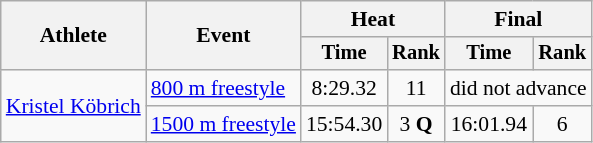<table class=wikitable style="font-size:90%">
<tr>
<th rowspan="2">Athlete</th>
<th rowspan="2">Event</th>
<th colspan="2">Heat</th>
<th colspan="2">Final</th>
</tr>
<tr style="font-size:95%">
<th>Time</th>
<th>Rank</th>
<th>Time</th>
<th>Rank</th>
</tr>
<tr align=center>
<td align=left rowspan=2><a href='#'>Kristel Köbrich</a></td>
<td align=left><a href='#'>800 m freestyle</a></td>
<td>8:29.32</td>
<td>11</td>
<td colspan=2>did not advance</td>
</tr>
<tr align=center>
<td align=left><a href='#'>1500 m freestyle</a></td>
<td>15:54.30</td>
<td>3 <strong>Q</strong></td>
<td>16:01.94</td>
<td>6</td>
</tr>
</table>
